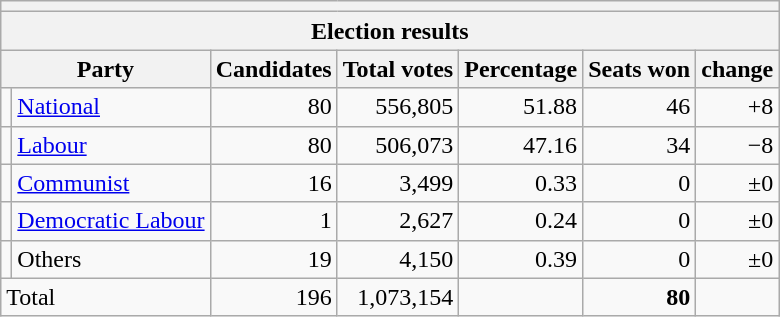<table class="wikitable" style="text-align:right">
<tr>
<th colspan=7></th>
</tr>
<tr>
<th colspan=7>Election results</th>
</tr>
<tr>
<th colspan=2>Party</th>
<th>Candidates</th>
<th>Total votes</th>
<th>Percentage</th>
<th>Seats won</th>
<th>change</th>
</tr>
<tr align=right>
<td></td>
<td align=left><a href='#'>National</a></td>
<td>80</td>
<td>556,805</td>
<td>51.88</td>
<td>46</td>
<td>+8</td>
</tr>
<tr align=right>
<td></td>
<td align=left><a href='#'>Labour</a></td>
<td>80</td>
<td>506,073</td>
<td>47.16</td>
<td>34</td>
<td>−8</td>
</tr>
<tr align=right>
<td></td>
<td align=left><a href='#'>Communist</a></td>
<td>16</td>
<td>3,499</td>
<td>0.33</td>
<td>0</td>
<td>±0</td>
</tr>
<tr align=right>
<td></td>
<td align=left><a href='#'>Democratic Labour</a></td>
<td>1</td>
<td>2,627</td>
<td>0.24</td>
<td>0</td>
<td>±0</td>
</tr>
<tr align=right>
<td></td>
<td align=left>Others</td>
<td>19</td>
<td>4,150</td>
<td>0.39</td>
<td>0</td>
<td>±0</td>
</tr>
<tr bgcolor=>
<td colspan=2 align=left>Total</td>
<td>196</td>
<td>1,073,154</td>
<td></td>
<td><strong>80</strong></td>
<td></td>
</tr>
</table>
